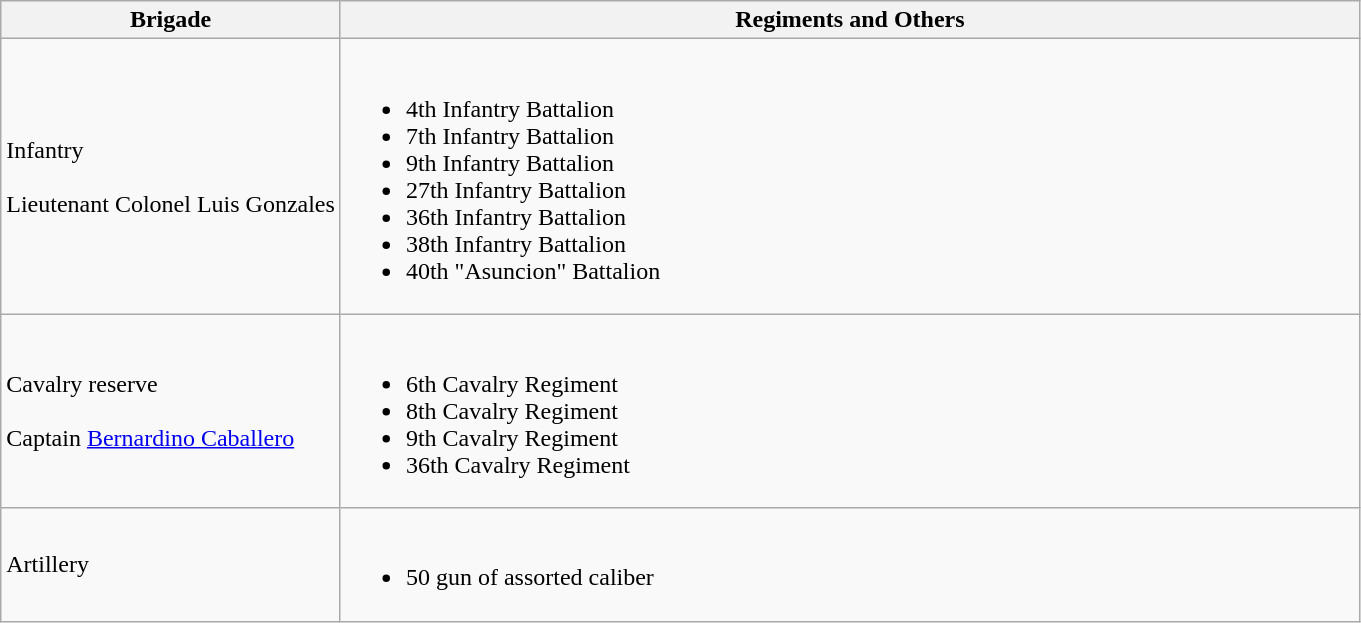<table class="wikitable">
<tr>
<th width=25%>Brigade</th>
<th>Regiments and Others</th>
</tr>
<tr>
<td>Infantry<br><br>
Lieutenant Colonel Luis Gonzales</td>
<td><br><ul><li>4th Infantry Battalion</li><li>7th Infantry Battalion</li><li>9th Infantry Battalion</li><li>27th Infantry Battalion</li><li>36th Infantry Battalion</li><li>38th Infantry Battalion</li><li>40th "Asuncion" Battalion</li></ul></td>
</tr>
<tr>
<td>Cavalry reserve<br><br>
Captain <a href='#'>Bernardino Caballero</a></td>
<td><br><ul><li>6th Cavalry Regiment</li><li>8th Cavalry Regiment</li><li>9th Cavalry Regiment</li><li>36th Cavalry Regiment</li></ul></td>
</tr>
<tr>
<td>Artillery</td>
<td><br><ul><li>50 gun of assorted caliber</li></ul></td>
</tr>
</table>
